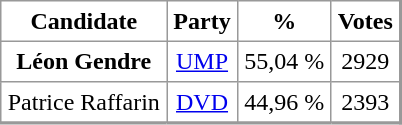<table align="center" rules="all" cellspacing="0" cellpadding="4" style="border: 1px solid #999; border-right: 2px solid #999; border-bottom: 2px solid #999">
<tr>
<th>Candidate</th>
<th>Party</th>
<th>%</th>
<th>Votes</th>
</tr>
<tr align=center>
<td><strong>Léon Gendre</strong></td>
<td><a href='#'>UMP</a></td>
<td>55,04 %</td>
<td>2929</td>
</tr>
<tr align=center>
<td>Patrice Raffarin</td>
<td><a href='#'>DVD</a></td>
<td>44,96 %</td>
<td>2393</td>
</tr>
<tr>
</tr>
</table>
